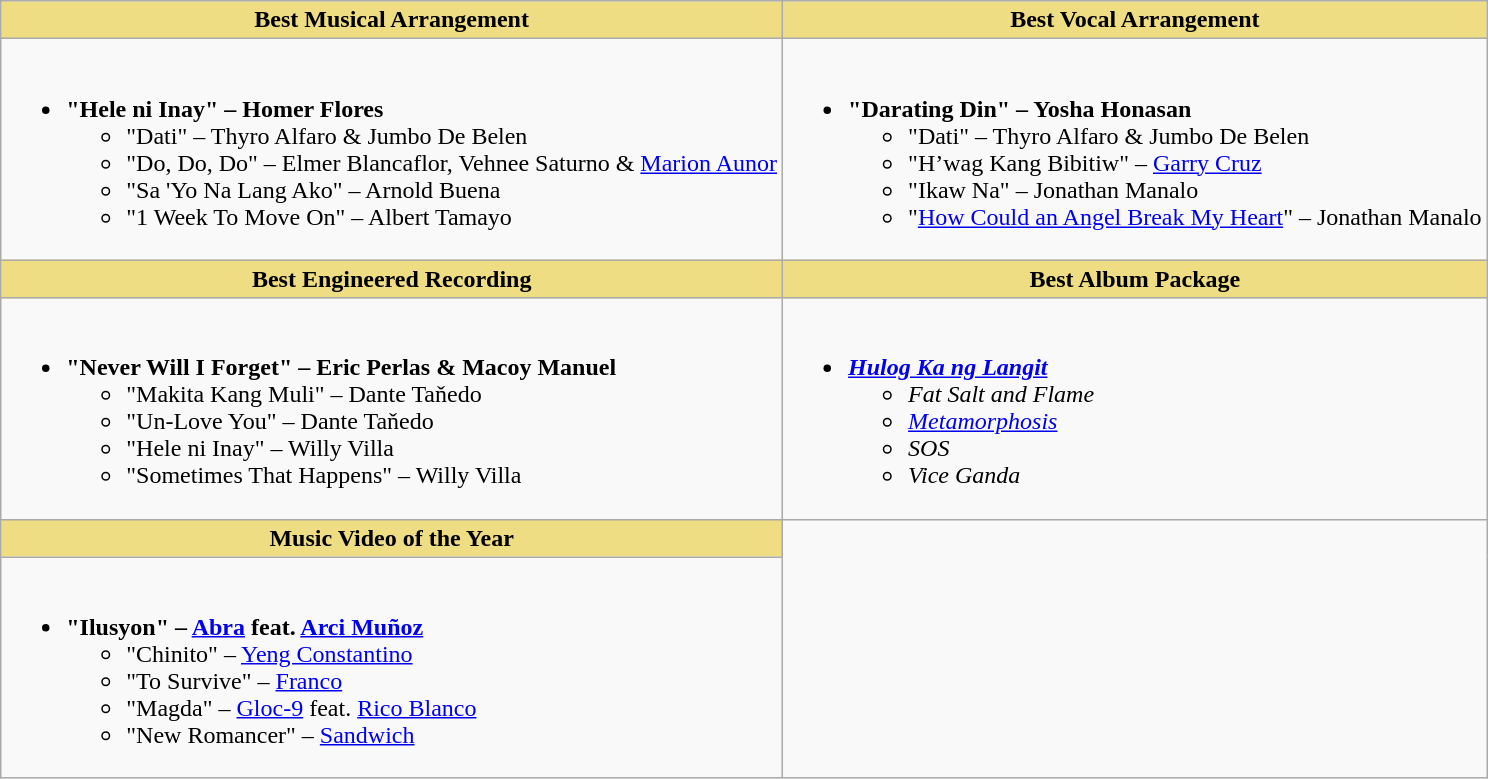<table class="wikitable">
<tr>
<th style="background:#EEDD82;" ! width:50%">Best Musical Arrangement</th>
<th style="background:#EEDD82;" ! width:50%">Best Vocal Arrangement</th>
</tr>
<tr>
<td valign="top"><br><ul><li><strong>"Hele ni Inay" – Homer Flores</strong><ul><li>"Dati" – Thyro Alfaro & Jumbo De Belen</li><li>"Do, Do, Do" – Elmer Blancaflor, Vehnee Saturno & <a href='#'>Marion Aunor</a></li><li>"Sa 'Yo Na Lang Ako" – Arnold Buena</li><li>"1 Week To Move On" – Albert Tamayo</li></ul></li></ul></td>
<td valign="top"><br><ul><li><strong>"Darating Din" – Yosha Honasan</strong><ul><li>"Dati" – Thyro Alfaro & Jumbo De Belen</li><li>"H’wag Kang Bibitiw" – <a href='#'>Garry Cruz</a></li><li>"Ikaw Na" – Jonathan Manalo</li><li>"<a href='#'>How Could an Angel Break My Heart</a>" – Jonathan Manalo</li></ul></li></ul></td>
</tr>
<tr>
<th style="background:#EEDD82;" ! width:50%">Best Engineered Recording</th>
<th style="background:#EEDD82;" ! width:50%">Best Album Package</th>
</tr>
<tr>
<td valign="top"><br><ul><li><strong>"Never Will I Forget" – Eric Perlas & Macoy Manuel</strong><ul><li>"Makita Kang Muli" – Dante Taňedo</li><li>"Un-Love You" – Dante Taňedo</li><li>"Hele ni Inay" – Willy Villa</li><li>"Sometimes That Happens" – Willy Villa</li></ul></li></ul></td>
<td valign="top"><br><ul><li><strong><em><a href='#'>Hulog Ka ng Langit</a></em></strong><ul><li><em>Fat Salt and Flame</em></li></ul><ul><li><em><a href='#'>Metamorphosis</a></em></li></ul><ul><li><em>SOS</em></li></ul><ul><li><em>Vice Ganda</em></li></ul></li></ul></td>
</tr>
<tr>
<th style="background:#EEDD82;" ! width:50%">Music Video of the Year</th>
</tr>
<tr>
<td valign="top"><br><ul><li><strong>"Ilusyon" – <a href='#'>Abra</a> feat. <a href='#'>Arci Muñoz</a></strong><ul><li>"Chinito" – <a href='#'>Yeng Constantino</a></li></ul><ul><li>"To Survive" – <a href='#'>Franco</a></li></ul><ul><li>"Magda" – <a href='#'>Gloc-9</a> feat. <a href='#'>Rico Blanco</a></li></ul><ul><li>"New Romancer" – <a href='#'>Sandwich</a></li></ul></li></ul></td>
</tr>
</table>
